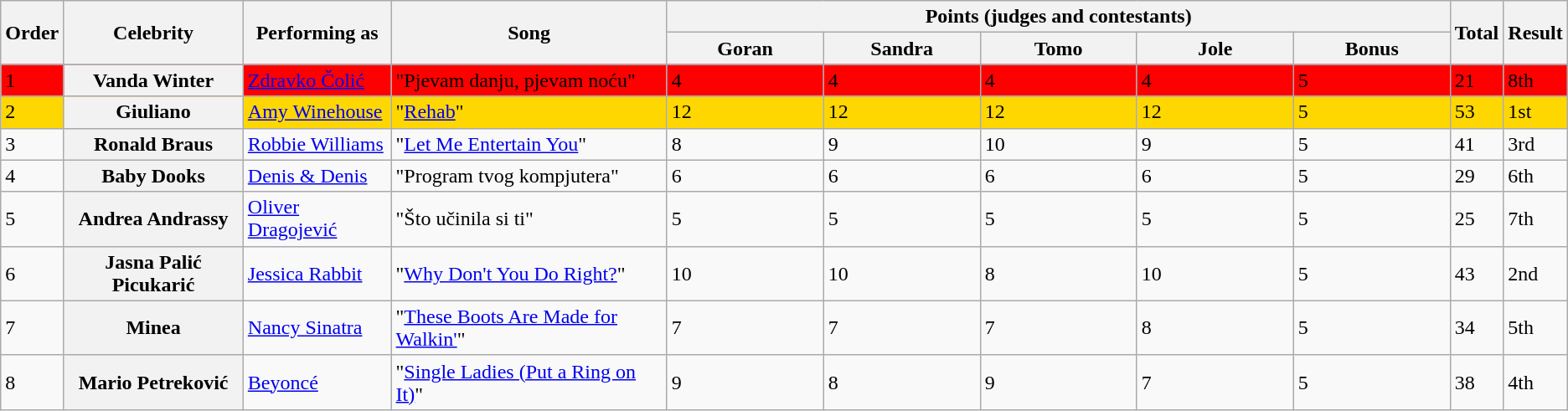<table class=wikitable>
<tr>
<th rowspan="2">Order</th>
<th rowspan="2">Celebrity</th>
<th rowspan="2">Performing as</th>
<th rowspan="2">Song</th>
<th colspan="5" style="width:50%;">Points (judges and contestants)</th>
<th rowspan="2">Total</th>
<th rowspan="2">Result</th>
</tr>
<tr>
<th style="width:10%;">Goran</th>
<th style="width:10%;">Sandra</th>
<th style="width:10%;">Tomo</th>
<th style="width:10%;">Jole</th>
<th style="width:10%;">Bonus</th>
</tr>
<tr bgcolor="red">
<td>1</td>
<th scope="row">Vanda Winter</th>
<td><a href='#'>Zdravko Čolić</a></td>
<td>"Pjevam danju, pjevam noću"</td>
<td>4</td>
<td>4</td>
<td>4</td>
<td>4</td>
<td>5</td>
<td>21</td>
<td>8th</td>
</tr>
<tr bgcolor="gold">
<td>2</td>
<th scope="row">Giuliano</th>
<td><a href='#'>Amy Winehouse</a></td>
<td>"<a href='#'>Rehab</a>"</td>
<td>12</td>
<td>12</td>
<td>12</td>
<td>12</td>
<td>5</td>
<td>53</td>
<td>1st</td>
</tr>
<tr>
<td>3</td>
<th scope="row">Ronald Braus</th>
<td><a href='#'>Robbie Williams</a></td>
<td>"<a href='#'>Let Me Entertain You</a>"</td>
<td>8</td>
<td>9</td>
<td>10</td>
<td>9</td>
<td>5</td>
<td>41</td>
<td>3rd</td>
</tr>
<tr>
<td>4</td>
<th scope="row">Baby Dooks</th>
<td><a href='#'>Denis & Denis</a></td>
<td>"Program tvog kompjutera"</td>
<td>6</td>
<td>6</td>
<td>6</td>
<td>6</td>
<td>5</td>
<td>29</td>
<td>6th</td>
</tr>
<tr>
<td>5</td>
<th scope="row">Andrea Andrassy</th>
<td><a href='#'>Oliver Dragojević</a></td>
<td>"Što učinila si ti"</td>
<td>5</td>
<td>5</td>
<td>5</td>
<td>5</td>
<td>5</td>
<td>25</td>
<td>7th</td>
</tr>
<tr>
<td>6</td>
<th scope="row">Jasna Palić Picukarić</th>
<td><a href='#'>Jessica Rabbit</a></td>
<td>"<a href='#'>Why Don't You Do Right?</a>"</td>
<td>10</td>
<td>10</td>
<td>8</td>
<td>10</td>
<td>5</td>
<td>43</td>
<td>2nd</td>
</tr>
<tr>
<td>7</td>
<th scope="row">Minea</th>
<td><a href='#'>Nancy Sinatra</a></td>
<td>"<a href='#'>These Boots Are Made for Walkin'</a>"</td>
<td>7</td>
<td>7</td>
<td>7</td>
<td>8</td>
<td>5</td>
<td>34</td>
<td>5th</td>
</tr>
<tr>
<td>8</td>
<th scope="row">Mario Petreković</th>
<td><a href='#'>Beyoncé</a></td>
<td>"<a href='#'>Single Ladies (Put a Ring on It)</a>"</td>
<td>9</td>
<td>8</td>
<td>9</td>
<td>7</td>
<td>5</td>
<td>38</td>
<td>4th</td>
</tr>
</table>
